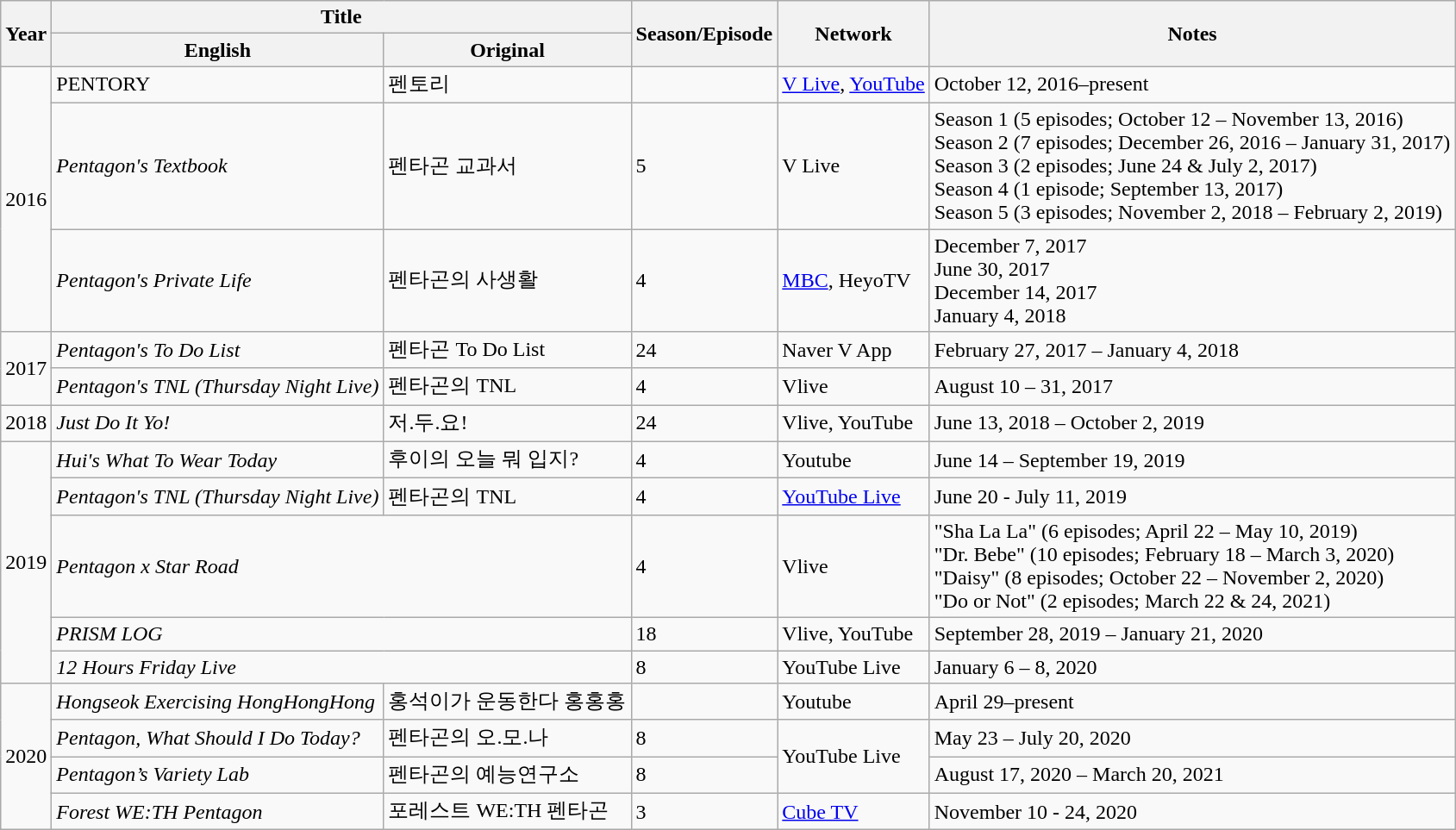<table class="wikitable sortable plainrowheaders">
<tr>
<th scope="col" rowspan="2">Year</th>
<th scope="col" colspan="2">Title</th>
<th scope="col" rowspan="2">Season/Episode</th>
<th scope="col" rowspan="2">Network</th>
<th scope="col" rowspan="2">Notes</th>
</tr>
<tr>
<th scope="col">English</th>
<th scope="col">Original</th>
</tr>
<tr>
<td rowspan="3">2016</td>
<td>PENTORY</td>
<td>펜토리</td>
<td></td>
<td><a href='#'>V Live</a>, <a href='#'>YouTube</a></td>
<td>October 12, 2016–present</td>
</tr>
<tr>
<td><em>Pentagon's Textbook</em></td>
<td>펜타곤 교과서</td>
<td>5</td>
<td>V Live</td>
<td>Season 1 (5 episodes; October 12 – November 13, 2016)<br>Season 2 (7 episodes; December 26, 2016 – January 31, 2017)<br>Season 3 (2 episodes; June 24 & July 2, 2017)<br>Season 4 (1 episode; September 13, 2017)<br>Season 5 (3 episodes; November 2, 2018 – February 2, 2019)</td>
</tr>
<tr>
<td><em>Pentagon's Private Life</em></td>
<td>펜타곤의 사생활</td>
<td>4</td>
<td><a href='#'>MBC</a>, HeyoTV</td>
<td>December 7, 2017<br>June 30, 2017<br>December 14, 2017<br>January 4, 2018</td>
</tr>
<tr>
<td rowspan="2">2017</td>
<td><em>Pentagon's To Do List</em></td>
<td>펜타곤 To Do List</td>
<td>24</td>
<td>Naver V App</td>
<td>February 27, 2017 – January 4, 2018</td>
</tr>
<tr>
<td><em>Pentagon's TNL (Thursday Night Live)</em></td>
<td>펜타곤의 TNL</td>
<td>4</td>
<td>Vlive</td>
<td>August 10 – 31, 2017</td>
</tr>
<tr>
<td>2018</td>
<td><em>Just Do It Yo!</em></td>
<td>저.두.요!</td>
<td>24</td>
<td>Vlive, YouTube</td>
<td>June 13, 2018 – October 2, 2019</td>
</tr>
<tr>
<td rowspan="5">2019</td>
<td><em>Hui's What To Wear Today</em></td>
<td>후이의 오늘 뭐 입지?</td>
<td>4</td>
<td>Youtube</td>
<td>June 14 – September 19, 2019</td>
</tr>
<tr>
<td><em>Pentagon's TNL (Thursday Night Live)</em></td>
<td>펜타곤의 TNL</td>
<td>4</td>
<td><a href='#'>YouTube Live</a></td>
<td>June 20 - July 11, 2019</td>
</tr>
<tr>
<td colspan="2"><em>Pentagon x Star Road</em></td>
<td>4</td>
<td>Vlive</td>
<td>"Sha La La" (6 episodes; April 22 – May 10, 2019)<br>"Dr. Bebe" (10 episodes; February 18 – March 3, 2020)<br> "Daisy" (8 episodes; October 22 – November 2, 2020)<br>"Do or Not" (2 episodes; March 22 & 24, 2021)</td>
</tr>
<tr>
<td colspan="2"><em>PRISM LOG</em></td>
<td>18</td>
<td>Vlive, YouTube</td>
<td>September 28, 2019 – January 21, 2020</td>
</tr>
<tr>
<td colspan="2"><em>12 Hours Friday Live</em></td>
<td>8</td>
<td>YouTube Live</td>
<td>January 6 – 8, 2020</td>
</tr>
<tr>
<td rowspan="4">2020</td>
<td><em>Hongseok Exercising HongHongHong</em></td>
<td>홍석이가 운동한다 홍홍홍</td>
<td></td>
<td>Youtube</td>
<td>April 29–present</td>
</tr>
<tr>
<td><em>Pentagon, What Should I Do Today?</em></td>
<td>펜타곤의 오.모.나</td>
<td>8</td>
<td rowspan="2">YouTube Live</td>
<td>May 23 – July 20, 2020</td>
</tr>
<tr>
<td><em>Pentagon’s Variety Lab</em></td>
<td>펜타곤의 예능연구소</td>
<td>8</td>
<td>August 17, 2020 – March 20, 2021</td>
</tr>
<tr>
<td><em>Forest WE:TH Pentagon</em></td>
<td>포레스트 WE:TH 펜타곤</td>
<td>3</td>
<td><a href='#'>Cube TV</a></td>
<td>November 10 - 24, 2020</td>
</tr>
</table>
